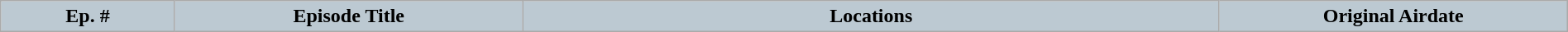<table class="wikitable plainrowheaders"  style="width:100%; background:#fff;">
<tr>
<th style="background:#bcc9d2; width:10%;"><span>Ep. #</span></th>
<th style="background:#bcc9d2; width:20%;"><span>Episode Title</span></th>
<th style="background:#bcc9d2; width:40%;"><span>Locations</span></th>
<th style="background:#bcc9d2; width:20%;"><span>Original Airdate</span><br>
</th>
</tr>
</table>
